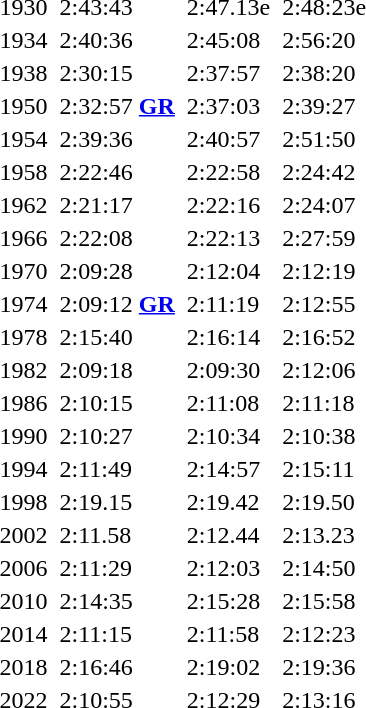<table>
<tr>
<td>1930</td>
<td></td>
<td>2:43:43</td>
<td></td>
<td>2:47.13e</td>
<td></td>
<td>2:48:23e</td>
</tr>
<tr>
<td>1934</td>
<td></td>
<td>2:40:36</td>
<td></td>
<td>2:45:08</td>
<td></td>
<td>2:56:20</td>
</tr>
<tr>
<td>1938</td>
<td></td>
<td>2:30:15</td>
<td></td>
<td>2:37:57</td>
<td></td>
<td>2:38:20</td>
</tr>
<tr>
<td>1950</td>
<td></td>
<td>2:32:57 <strong><a href='#'>GR</a></strong></td>
<td></td>
<td>2:37:03</td>
<td></td>
<td>2:39:27</td>
</tr>
<tr>
<td>1954</td>
<td></td>
<td>2:39:36</td>
<td></td>
<td>2:40:57</td>
<td></td>
<td>2:51:50</td>
</tr>
<tr>
<td>1958</td>
<td></td>
<td>2:22:46</td>
<td></td>
<td>2:22:58</td>
<td></td>
<td>2:24:42</td>
</tr>
<tr>
<td>1962</td>
<td></td>
<td>2:21:17</td>
<td></td>
<td>2:22:16</td>
<td></td>
<td>2:24:07</td>
</tr>
<tr>
<td>1966</td>
<td></td>
<td>2:22:08</td>
<td></td>
<td>2:22:13</td>
<td></td>
<td>2:27:59</td>
</tr>
<tr>
<td>1970</td>
<td></td>
<td>2:09:28</td>
<td></td>
<td>2:12:04</td>
<td></td>
<td>2:12:19</td>
</tr>
<tr>
<td>1974</td>
<td></td>
<td>2:09:12 <strong><a href='#'>GR</a></strong></td>
<td></td>
<td>2:11:19</td>
<td></td>
<td>2:12:55</td>
</tr>
<tr>
<td>1978</td>
<td></td>
<td>2:15:40</td>
<td></td>
<td>2:16:14</td>
<td></td>
<td>2:16:52</td>
</tr>
<tr>
<td>1982</td>
<td></td>
<td>2:09:18</td>
<td></td>
<td>2:09:30</td>
<td></td>
<td>2:12:06</td>
</tr>
<tr>
<td>1986</td>
<td></td>
<td>2:10:15</td>
<td></td>
<td>2:11:08</td>
<td></td>
<td>2:11:18</td>
</tr>
<tr>
<td>1990</td>
<td></td>
<td>2:10:27</td>
<td></td>
<td>2:10:34</td>
<td></td>
<td>2:10:38</td>
</tr>
<tr>
<td>1994</td>
<td></td>
<td>2:11:49</td>
<td></td>
<td>2:14:57</td>
<td></td>
<td>2:15:11</td>
</tr>
<tr>
<td>1998</td>
<td></td>
<td>2:19.15</td>
<td></td>
<td>2:19.42</td>
<td></td>
<td>2:19.50</td>
</tr>
<tr>
<td>2002</td>
<td></td>
<td>2:11.58</td>
<td></td>
<td>2:12.44</td>
<td></td>
<td>2:13.23</td>
</tr>
<tr>
<td>2006</td>
<td></td>
<td>2:11:29</td>
<td></td>
<td>2:12:03</td>
<td></td>
<td>2:14:50</td>
</tr>
<tr>
<td>2010</td>
<td></td>
<td>2:14:35</td>
<td></td>
<td>2:15:28</td>
<td></td>
<td>2:15:58</td>
</tr>
<tr>
<td>2014</td>
<td></td>
<td>2:11:15</td>
<td></td>
<td>2:11:58</td>
<td></td>
<td>2:12:23</td>
</tr>
<tr>
<td>2018</td>
<td></td>
<td>2:16:46</td>
<td></td>
<td>2:19:02</td>
<td></td>
<td>2:19:36</td>
</tr>
<tr>
<td>2022</td>
<td></td>
<td>2:10:55</td>
<td></td>
<td>2:12:29</td>
<td></td>
<td>2:13:16</td>
</tr>
</table>
